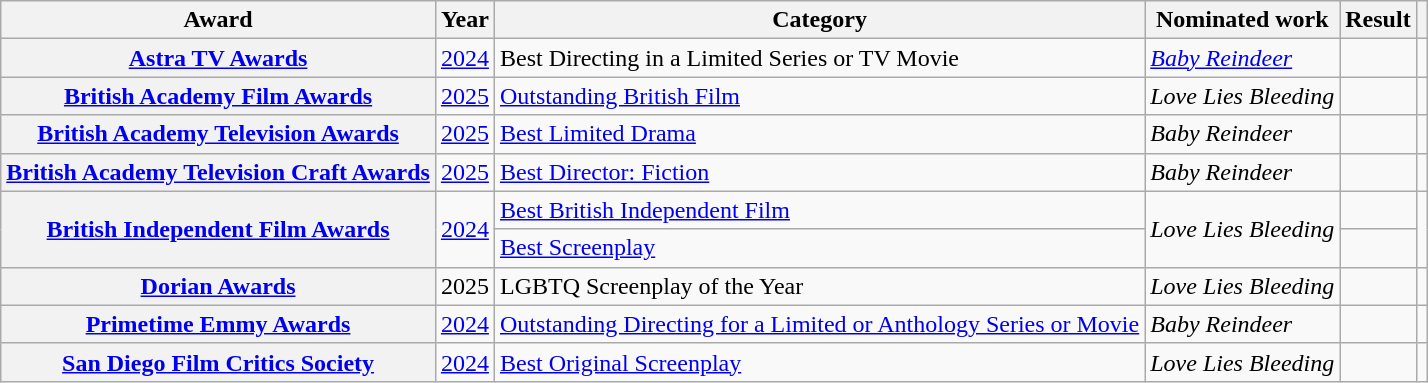<table class="wikitable plainrowheaders sortable">
<tr>
<th>Award</th>
<th>Year</th>
<th>Category</th>
<th>Nominated work</th>
<th>Result</th>
<th class="unsortable"></th>
</tr>
<tr>
<th scope="row"><a href='#'>Astra TV Awards</a></th>
<td><a href='#'>2024</a></td>
<td>Best Directing in a Limited Series or TV Movie</td>
<td><em><a href='#'>Baby Reindeer</a></em> </td>
<td></td>
<td></td>
</tr>
<tr>
<th scope="row"><a href='#'>British Academy Film Awards</a></th>
<td><a href='#'>2025</a></td>
<td><a href='#'>Outstanding British Film</a></td>
<td><em>Love Lies Bleeding</em></td>
<td></td>
<td></td>
</tr>
<tr>
<th scope="row"><a href='#'>British Academy Television Awards</a></th>
<td><a href='#'>2025</a></td>
<td><a href='#'>Best Limited Drama</a></td>
<td><em>Baby Reindeer</em></td>
<td></td>
<td></td>
</tr>
<tr>
<th scope="row"><a href='#'>British Academy Television Craft Awards</a></th>
<td><a href='#'>2025</a></td>
<td><a href='#'>Best Director: Fiction</a></td>
<td><em>Baby Reindeer</em></td>
<td></td>
<td></td>
</tr>
<tr>
<th rowspan="2" scope="row"><a href='#'>British Independent Film Awards</a></th>
<td rowspan="2"><a href='#'>2024</a></td>
<td><a href='#'>Best British Independent Film</a></td>
<td rowspan="2"><em>Love Lies Bleeding</em></td>
<td></td>
<td rowspan="2"></td>
</tr>
<tr>
<td><a href='#'>Best Screenplay</a></td>
<td></td>
</tr>
<tr>
<th scope="row"><a href='#'>Dorian Awards</a></th>
<td>2025</td>
<td>LGBTQ Screenplay of the Year</td>
<td><em>Love Lies Bleeding</em></td>
<td></td>
<td></td>
</tr>
<tr>
<th scope="row"><a href='#'>Primetime Emmy Awards</a></th>
<td><a href='#'>2024</a></td>
<td><a href='#'>Outstanding Directing for a Limited or Anthology Series or Movie</a></td>
<td><em>Baby Reindeer</em> </td>
<td></td>
<td></td>
</tr>
<tr>
<th scope="row"><a href='#'>San Diego Film Critics Society</a></th>
<td><a href='#'>2024</a></td>
<td><a href='#'>Best Original Screenplay</a></td>
<td><em>Love Lies Bleeding</em></td>
<td></td>
<td></td>
</tr>
</table>
